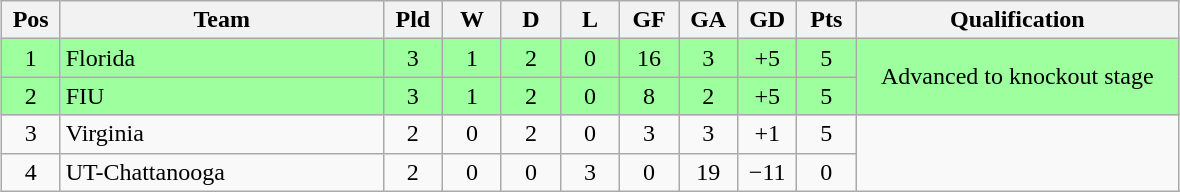<table class="wikitable" style="text-align:center; margin: 1em auto">
<tr>
<th style="width:2em">Pos</th>
<th style="width:13em">Team</th>
<th style="width:2em">Pld</th>
<th style="width:2em">W</th>
<th style="width:2em">D</th>
<th style="width:2em">L</th>
<th style="width:2em">GF</th>
<th style="width:2em">GA</th>
<th style="width:2em">GD</th>
<th style="width:2em">Pts</th>
<th style="width:13em">Qualification</th>
</tr>
<tr bgcolor="#9eff9e">
<td>1</td>
<td style="text-align:left">Florida</td>
<td>3</td>
<td>1</td>
<td>2</td>
<td>0</td>
<td>16</td>
<td>3</td>
<td>+5</td>
<td>5</td>
<td rowspan="2">Advanced to knockout stage</td>
</tr>
<tr bgcolor="#9eff9e">
<td>2</td>
<td style="text-align:left">FIU</td>
<td>3</td>
<td>1</td>
<td>2</td>
<td>0</td>
<td>8</td>
<td>2</td>
<td>+5</td>
<td>5</td>
</tr>
<tr>
<td>3</td>
<td style="text-align:left">Virginia</td>
<td>2</td>
<td>0</td>
<td>2</td>
<td>0</td>
<td>3</td>
<td>3</td>
<td>+1</td>
<td>5</td>
<td rowspan="2"></td>
</tr>
<tr>
<td>4</td>
<td style="text-align:left">UT-Chattanooga</td>
<td>2</td>
<td>0</td>
<td>0</td>
<td>3</td>
<td>0</td>
<td>19</td>
<td>−11</td>
<td>0</td>
</tr>
</table>
